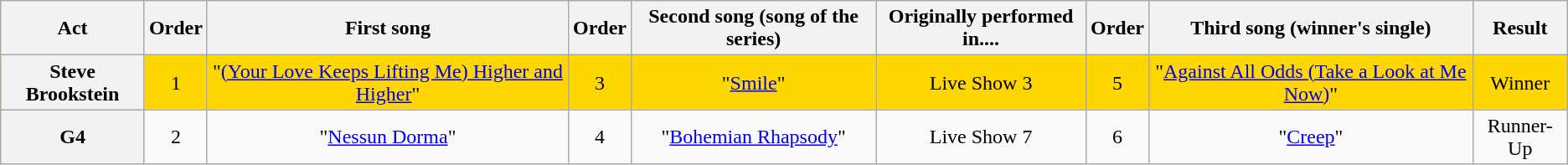<table class="wikitable plainrowheaders" style="text-align:center;">
<tr>
<th>Act</th>
<th>Order</th>
<th>First song</th>
<th>Order</th>
<th>Second song (song of the series)</th>
<th>Originally performed in....</th>
<th>Order</th>
<th>Third song (winner's single)</th>
<th>Result</th>
</tr>
<tr style="background:gold;">
<th scope="row">Steve Brookstein</th>
<td>1</td>
<td>"<a href='#'>(Your Love Keeps Lifting Me) Higher and Higher</a>"</td>
<td>3</td>
<td>"<a href='#'>Smile</a>"</td>
<td>Live Show 3</td>
<td>5</td>
<td>"<a href='#'>Against All Odds (Take a Look at Me Now)</a>"</td>
<td>Winner</td>
</tr>
<tr>
<th scope="row">G4</th>
<td>2</td>
<td>"<a href='#'>Nessun Dorma</a>"</td>
<td>4</td>
<td>"<a href='#'>Bohemian Rhapsody</a>"</td>
<td>Live Show 7</td>
<td>6</td>
<td>"<a href='#'>Creep</a>"</td>
<td>Runner-Up</td>
</tr>
</table>
